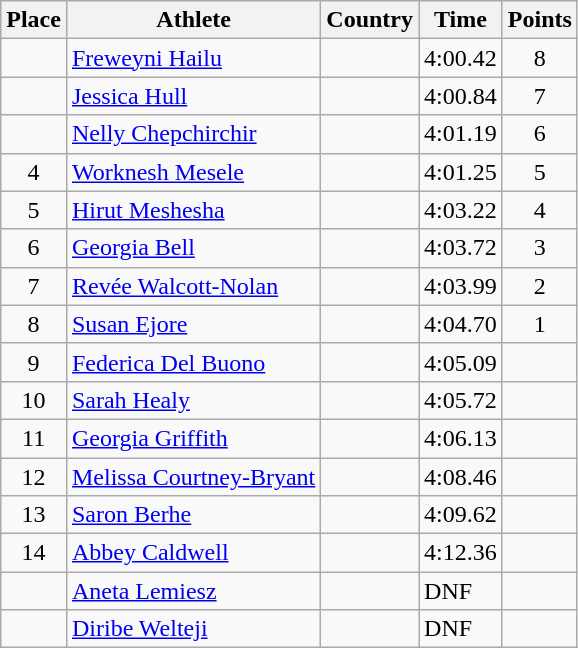<table class="wikitable mw-datatable sortable">
<tr>
<th>Place</th>
<th>Athlete</th>
<th>Country</th>
<th>Time</th>
<th>Points</th>
</tr>
<tr>
<td align=center></td>
<td><a href='#'>Freweyni Hailu</a></td>
<td></td>
<td>4:00.42</td>
<td align=center>8</td>
</tr>
<tr>
<td align=center></td>
<td><a href='#'>Jessica Hull</a></td>
<td></td>
<td>4:00.84</td>
<td align=center>7</td>
</tr>
<tr>
<td align=center></td>
<td><a href='#'>Nelly Chepchirchir</a></td>
<td></td>
<td>4:01.19</td>
<td align=center>6</td>
</tr>
<tr>
<td align=center>4</td>
<td><a href='#'>Worknesh Mesele</a></td>
<td></td>
<td>4:01.25</td>
<td align=center>5</td>
</tr>
<tr>
<td align=center>5</td>
<td><a href='#'>Hirut Meshesha</a></td>
<td></td>
<td>4:03.22</td>
<td align=center>4</td>
</tr>
<tr>
<td align=center>6</td>
<td><a href='#'>Georgia Bell</a></td>
<td></td>
<td>4:03.72</td>
<td align=center>3</td>
</tr>
<tr>
<td align=center>7</td>
<td><a href='#'>Revée Walcott-Nolan</a></td>
<td></td>
<td>4:03.99</td>
<td align=center>2</td>
</tr>
<tr>
<td align=center>8</td>
<td><a href='#'>Susan Ejore</a></td>
<td></td>
<td>4:04.70</td>
<td align=center>1</td>
</tr>
<tr>
<td align=center>9</td>
<td><a href='#'>Federica Del Buono</a></td>
<td></td>
<td>4:05.09</td>
<td align=center></td>
</tr>
<tr>
<td align=center>10</td>
<td><a href='#'>Sarah Healy</a></td>
<td></td>
<td>4:05.72</td>
<td align=center></td>
</tr>
<tr>
<td align=center>11</td>
<td><a href='#'>Georgia Griffith</a></td>
<td></td>
<td>4:06.13</td>
<td align=center></td>
</tr>
<tr>
<td align=center>12</td>
<td><a href='#'>Melissa Courtney-Bryant</a></td>
<td></td>
<td>4:08.46</td>
<td align=center></td>
</tr>
<tr>
<td align=center>13</td>
<td><a href='#'>Saron Berhe</a></td>
<td></td>
<td>4:09.62</td>
<td align=center></td>
</tr>
<tr>
<td align=center>14</td>
<td><a href='#'>Abbey Caldwell</a></td>
<td></td>
<td>4:12.36</td>
<td align=center></td>
</tr>
<tr>
<td align=center></td>
<td><a href='#'>Aneta Lemiesz</a></td>
<td></td>
<td>DNF</td>
<td align=center></td>
</tr>
<tr>
<td align=center></td>
<td><a href='#'>Diribe Welteji</a></td>
<td></td>
<td>DNF</td>
<td align=center></td>
</tr>
</table>
